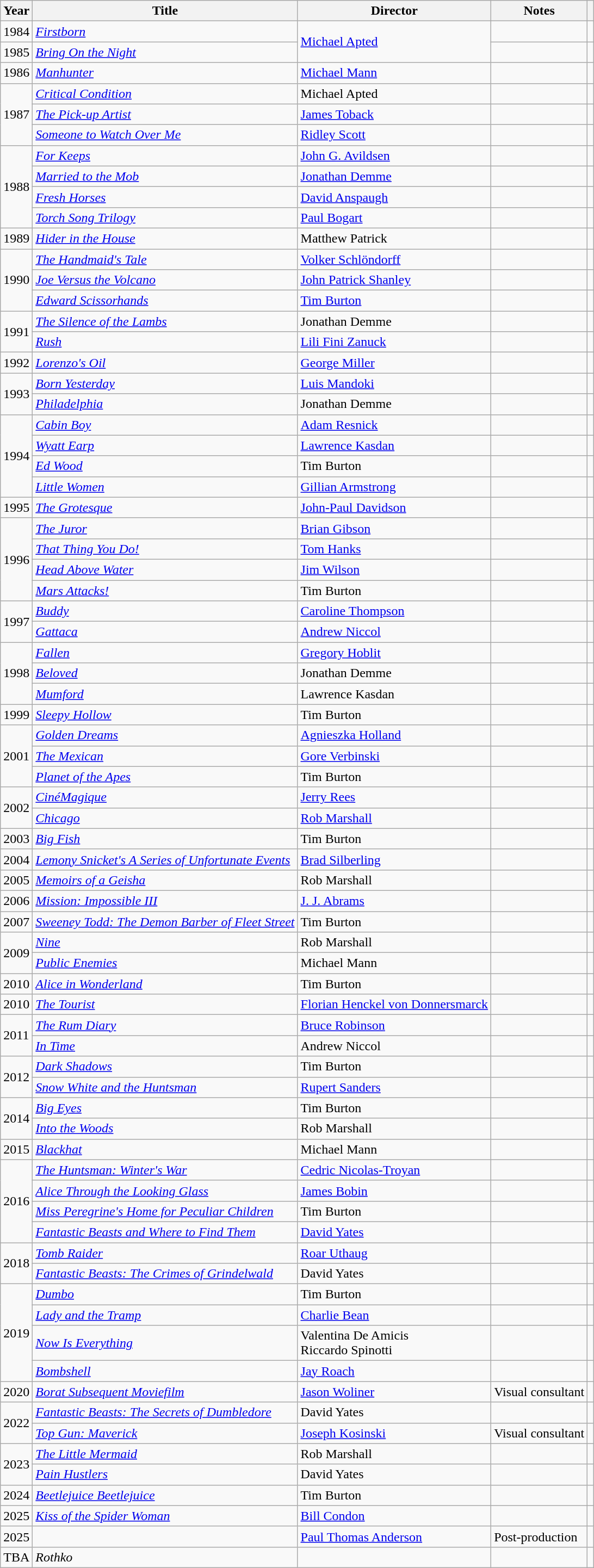<table class="wikitable sortable">
<tr>
<th>Year</th>
<th>Title</th>
<th>Director</th>
<th>Notes</th>
<th></th>
</tr>
<tr>
<td>1984</td>
<td><em><a href='#'>Firstborn</a></em></td>
<td rowspan="2"><a href='#'>Michael Apted</a></td>
<td></td>
<td></td>
</tr>
<tr>
<td>1985</td>
<td><em><a href='#'>Bring On the Night</a></em></td>
<td></td>
<td></td>
</tr>
<tr>
<td>1986</td>
<td><em><a href='#'>Manhunter</a></em></td>
<td><a href='#'>Michael Mann</a></td>
<td></td>
<td></td>
</tr>
<tr>
<td rowspan="3">1987</td>
<td><em><a href='#'>Critical Condition</a></em></td>
<td>Michael Apted</td>
<td></td>
<td></td>
</tr>
<tr>
<td><em><a href='#'>The Pick-up Artist</a></em></td>
<td><a href='#'>James Toback</a></td>
<td></td>
<td></td>
</tr>
<tr>
<td><em><a href='#'>Someone to Watch Over Me</a></em></td>
<td><a href='#'>Ridley Scott</a></td>
<td></td>
<td></td>
</tr>
<tr>
<td rowspan="4">1988</td>
<td><em><a href='#'>For Keeps</a></em></td>
<td><a href='#'>John G. Avildsen</a></td>
<td></td>
<td></td>
</tr>
<tr>
<td><em><a href='#'>Married to the Mob</a></em></td>
<td><a href='#'>Jonathan Demme</a></td>
<td></td>
<td></td>
</tr>
<tr>
<td><em><a href='#'>Fresh Horses</a></em></td>
<td><a href='#'>David Anspaugh</a></td>
<td></td>
<td></td>
</tr>
<tr>
<td><em><a href='#'>Torch Song Trilogy</a></em></td>
<td><a href='#'>Paul Bogart</a></td>
<td></td>
<td></td>
</tr>
<tr>
<td>1989</td>
<td><em><a href='#'>Hider in the House</a></em></td>
<td>Matthew Patrick</td>
<td></td>
<td></td>
</tr>
<tr>
<td rowspan="3">1990</td>
<td><em><a href='#'>The Handmaid's Tale</a></em></td>
<td><a href='#'>Volker Schlöndorff</a></td>
<td></td>
<td></td>
</tr>
<tr>
<td><em><a href='#'>Joe Versus the Volcano</a></em></td>
<td><a href='#'>John Patrick Shanley</a></td>
<td></td>
<td></td>
</tr>
<tr>
<td><em><a href='#'>Edward Scissorhands</a></em></td>
<td><a href='#'>Tim Burton</a></td>
<td></td>
<td></td>
</tr>
<tr>
<td rowspan="2">1991</td>
<td><em><a href='#'>The Silence of the Lambs</a></em></td>
<td>Jonathan Demme</td>
<td></td>
<td></td>
</tr>
<tr>
<td><em><a href='#'>Rush</a></em></td>
<td><a href='#'>Lili Fini Zanuck</a></td>
<td></td>
<td></td>
</tr>
<tr>
<td>1992</td>
<td><em><a href='#'>Lorenzo's Oil</a></em></td>
<td><a href='#'>George Miller</a></td>
<td></td>
<td></td>
</tr>
<tr>
<td rowspan="2">1993</td>
<td><em><a href='#'>Born Yesterday</a></em></td>
<td><a href='#'>Luis Mandoki</a></td>
<td></td>
<td></td>
</tr>
<tr>
<td><em><a href='#'>Philadelphia</a></em></td>
<td>Jonathan Demme</td>
<td></td>
<td></td>
</tr>
<tr>
<td rowspan="4">1994</td>
<td><em><a href='#'>Cabin Boy</a></em></td>
<td><a href='#'>Adam Resnick</a></td>
<td></td>
<td></td>
</tr>
<tr>
<td><em><a href='#'>Wyatt Earp</a></em></td>
<td><a href='#'>Lawrence Kasdan</a></td>
<td></td>
<td></td>
</tr>
<tr>
<td><em><a href='#'>Ed Wood</a></em></td>
<td>Tim Burton</td>
<td></td>
<td></td>
</tr>
<tr>
<td><em><a href='#'>Little Women</a></em></td>
<td><a href='#'>Gillian Armstrong</a></td>
<td></td>
<td></td>
</tr>
<tr>
<td>1995</td>
<td><em><a href='#'>The Grotesque</a></em></td>
<td><a href='#'>John-Paul Davidson</a></td>
<td></td>
<td></td>
</tr>
<tr>
<td rowspan="4">1996</td>
<td><em><a href='#'>The Juror</a></em></td>
<td><a href='#'>Brian Gibson</a></td>
<td></td>
<td></td>
</tr>
<tr>
<td><em><a href='#'>That Thing You Do!</a></em></td>
<td><a href='#'>Tom Hanks</a></td>
<td></td>
<td></td>
</tr>
<tr>
<td><em><a href='#'>Head Above Water</a></em></td>
<td><a href='#'>Jim Wilson</a></td>
<td></td>
<td></td>
</tr>
<tr>
<td><em><a href='#'>Mars Attacks!</a></em></td>
<td>Tim Burton</td>
<td></td>
<td></td>
</tr>
<tr>
<td rowspan="2">1997</td>
<td><em><a href='#'>Buddy</a></em></td>
<td><a href='#'>Caroline Thompson</a></td>
<td></td>
<td></td>
</tr>
<tr>
<td><em><a href='#'>Gattaca</a></em></td>
<td><a href='#'>Andrew Niccol</a></td>
<td></td>
<td></td>
</tr>
<tr>
<td rowspan="3">1998</td>
<td><em><a href='#'>Fallen</a></em></td>
<td><a href='#'>Gregory Hoblit</a></td>
<td></td>
<td></td>
</tr>
<tr>
<td><em><a href='#'>Beloved</a></em></td>
<td>Jonathan Demme</td>
<td></td>
<td></td>
</tr>
<tr>
<td><em><a href='#'>Mumford</a></em></td>
<td>Lawrence Kasdan</td>
<td></td>
<td></td>
</tr>
<tr>
<td>1999</td>
<td><em><a href='#'>Sleepy Hollow</a></em></td>
<td>Tim Burton</td>
<td></td>
<td></td>
</tr>
<tr>
<td rowspan="3">2001</td>
<td><em><a href='#'>Golden Dreams</a></em></td>
<td><a href='#'>Agnieszka Holland</a></td>
<td></td>
<td></td>
</tr>
<tr>
<td><em><a href='#'>The Mexican</a></em></td>
<td><a href='#'>Gore Verbinski</a></td>
<td></td>
<td></td>
</tr>
<tr>
<td><em><a href='#'>Planet of the Apes</a></em></td>
<td>Tim Burton</td>
<td></td>
<td></td>
</tr>
<tr>
<td rowspan="2">2002</td>
<td><em><a href='#'>CinéMagique</a></em></td>
<td><a href='#'>Jerry Rees</a></td>
<td></td>
<td></td>
</tr>
<tr>
<td><em><a href='#'>Chicago</a></em></td>
<td><a href='#'>Rob Marshall</a></td>
<td></td>
<td></td>
</tr>
<tr>
<td>2003</td>
<td><em><a href='#'>Big Fish</a></em></td>
<td>Tim Burton</td>
<td></td>
<td></td>
</tr>
<tr>
<td>2004</td>
<td><em><a href='#'>Lemony Snicket's A Series of Unfortunate Events</a></em></td>
<td><a href='#'>Brad Silberling</a></td>
<td></td>
<td></td>
</tr>
<tr>
<td>2005</td>
<td><em><a href='#'>Memoirs of a Geisha</a></em></td>
<td>Rob Marshall</td>
<td></td>
<td></td>
</tr>
<tr>
<td>2006</td>
<td><em><a href='#'>Mission: Impossible III</a></em></td>
<td><a href='#'>J. J. Abrams</a></td>
<td></td>
<td></td>
</tr>
<tr>
<td>2007</td>
<td><em><a href='#'>Sweeney Todd: The Demon Barber of Fleet Street</a></em></td>
<td>Tim Burton</td>
<td></td>
<td></td>
</tr>
<tr>
<td rowspan="2">2009</td>
<td><em><a href='#'>Nine</a></em></td>
<td>Rob Marshall</td>
<td></td>
<td></td>
</tr>
<tr>
<td><em><a href='#'>Public Enemies</a></em></td>
<td>Michael Mann</td>
<td></td>
<td></td>
</tr>
<tr>
<td>2010</td>
<td><em><a href='#'>Alice in Wonderland</a></em></td>
<td>Tim Burton</td>
<td></td>
<td></td>
</tr>
<tr>
<td>2010</td>
<td><em><a href='#'>The Tourist</a></em></td>
<td><a href='#'>Florian Henckel von Donnersmarck</a></td>
<td></td>
<td></td>
</tr>
<tr>
<td rowspan="2">2011</td>
<td><em><a href='#'>The Rum Diary</a></em></td>
<td><a href='#'>Bruce Robinson</a></td>
<td></td>
<td></td>
</tr>
<tr>
<td><em><a href='#'>In Time</a></em></td>
<td>Andrew Niccol</td>
<td></td>
<td></td>
</tr>
<tr>
<td rowspan="2">2012</td>
<td><em><a href='#'>Dark Shadows</a></em></td>
<td>Tim Burton</td>
<td></td>
<td></td>
</tr>
<tr>
<td><em><a href='#'>Snow White and the Huntsman</a></em></td>
<td><a href='#'>Rupert Sanders</a></td>
<td></td>
<td></td>
</tr>
<tr>
<td rowspan="2">2014</td>
<td><em><a href='#'>Big Eyes</a></em></td>
<td>Tim Burton</td>
<td></td>
<td></td>
</tr>
<tr>
<td><em><a href='#'>Into the Woods</a></em></td>
<td>Rob Marshall</td>
<td></td>
<td></td>
</tr>
<tr>
<td>2015</td>
<td><em><a href='#'>Blackhat</a></em></td>
<td>Michael Mann</td>
<td></td>
<td></td>
</tr>
<tr>
<td rowspan="4">2016</td>
<td><em><a href='#'>The Huntsman: Winter's War</a></em></td>
<td><a href='#'>Cedric Nicolas-Troyan</a></td>
<td></td>
<td></td>
</tr>
<tr>
<td><em><a href='#'>Alice Through the Looking Glass</a></em></td>
<td><a href='#'>James Bobin</a></td>
<td></td>
<td></td>
</tr>
<tr>
<td><em><a href='#'>Miss Peregrine's Home for Peculiar Children</a></em></td>
<td>Tim Burton</td>
<td></td>
<td></td>
</tr>
<tr>
<td><em><a href='#'>Fantastic Beasts and Where to Find Them</a></em></td>
<td><a href='#'>David Yates</a></td>
<td></td>
<td></td>
</tr>
<tr>
<td rowspan="2">2018</td>
<td><em><a href='#'>Tomb Raider</a></em></td>
<td><a href='#'>Roar Uthaug</a></td>
<td></td>
<td></td>
</tr>
<tr>
<td><em><a href='#'>Fantastic Beasts: The Crimes of Grindelwald</a></em></td>
<td>David Yates</td>
<td></td>
<td></td>
</tr>
<tr>
<td rowspan="4">2019</td>
<td><em><a href='#'>Dumbo</a></em></td>
<td>Tim Burton</td>
<td></td>
<td></td>
</tr>
<tr>
<td><em><a href='#'>Lady and the Tramp</a></em></td>
<td><a href='#'>Charlie Bean</a></td>
<td></td>
<td></td>
</tr>
<tr>
<td><em><a href='#'>Now Is Everything</a></em></td>
<td>Valentina De Amicis<br>Riccardo Spinotti</td>
<td></td>
<td></td>
</tr>
<tr>
<td><em><a href='#'>Bombshell</a></em></td>
<td><a href='#'>Jay Roach</a></td>
<td></td>
<td></td>
</tr>
<tr>
<td>2020</td>
<td><em><a href='#'>Borat Subsequent Moviefilm</a></em></td>
<td><a href='#'>Jason Woliner</a></td>
<td>Visual consultant</td>
<td></td>
</tr>
<tr>
<td rowspan="2">2022</td>
<td><em><a href='#'>Fantastic Beasts: The Secrets of Dumbledore</a></em></td>
<td>David Yates</td>
<td></td>
<td></td>
</tr>
<tr>
<td><em><a href='#'>Top Gun: Maverick</a></em></td>
<td><a href='#'>Joseph Kosinski</a></td>
<td>Visual consultant</td>
<td></td>
</tr>
<tr>
<td rowspan="2">2023</td>
<td><em><a href='#'>The Little Mermaid</a></em></td>
<td>Rob Marshall</td>
<td></td>
<td></td>
</tr>
<tr>
<td><em><a href='#'>Pain Hustlers</a></em></td>
<td>David Yates</td>
<td></td>
<td></td>
</tr>
<tr>
<td>2024</td>
<td><em><a href='#'>Beetlejuice Beetlejuice</a></em></td>
<td>Tim Burton</td>
<td></td>
<td></td>
</tr>
<tr>
<td>2025</td>
<td><em><a href='#'>Kiss of the Spider Woman</a></em></td>
<td><a href='#'>Bill Condon</a></td>
<td></td>
<td></td>
</tr>
<tr>
<td>2025</td>
<td></td>
<td><a href='#'>Paul Thomas Anderson</a></td>
<td>Post-production</td>
<td></td>
</tr>
<tr>
<td>TBA</td>
<td><em>Rothko</em></td>
<td></td>
<td></td>
<td></td>
</tr>
</table>
